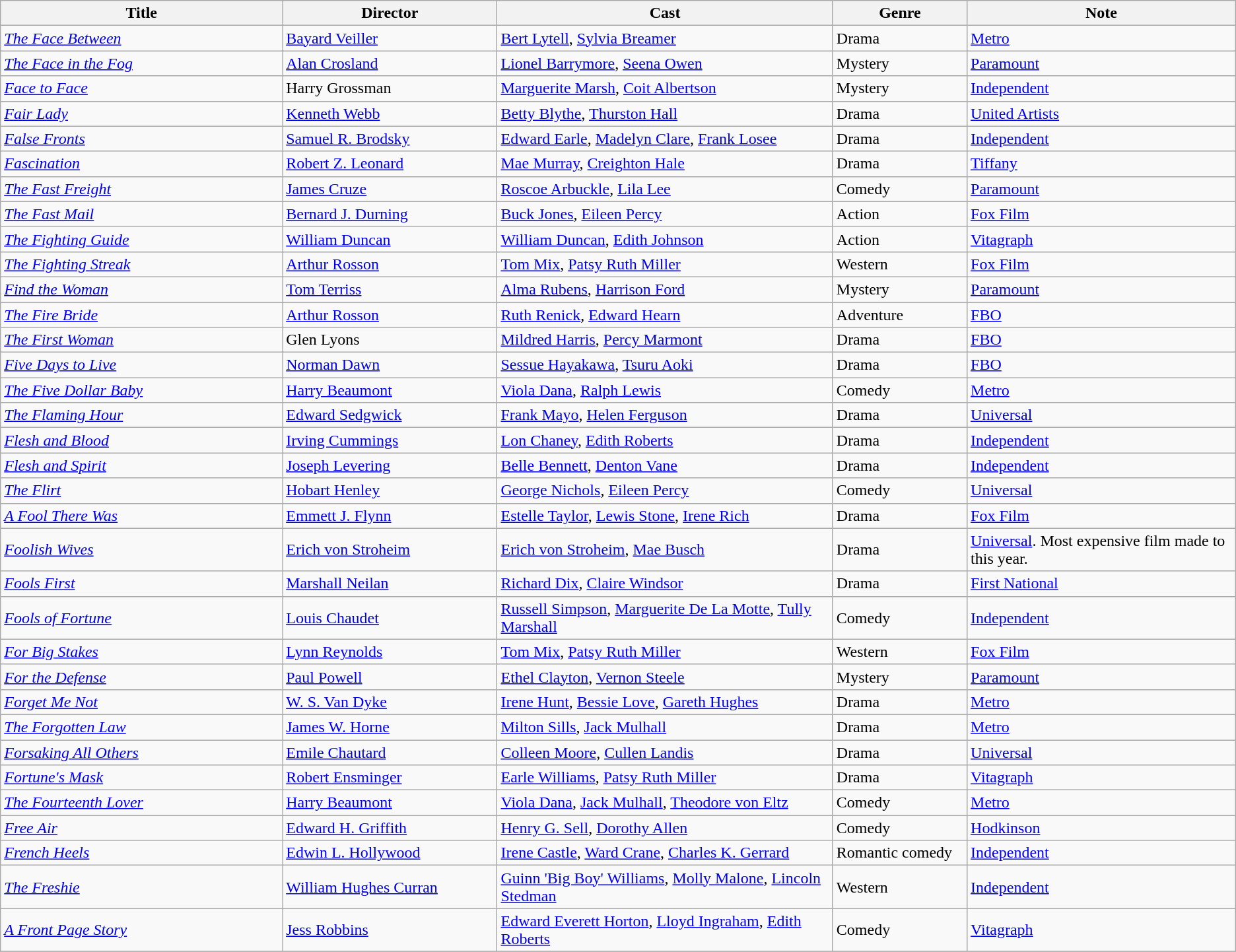<table class="wikitable">
<tr>
<th style="width:21%;">Title</th>
<th style="width:16%;">Director</th>
<th style="width:25%;">Cast</th>
<th style="width:10%;">Genre</th>
<th style="width:20%;">Note</th>
</tr>
<tr>
<td><em><a href='#'>The Face Between</a></em></td>
<td><a href='#'>Bayard Veiller</a></td>
<td><a href='#'>Bert Lytell</a>, <a href='#'>Sylvia Breamer</a></td>
<td>Drama</td>
<td><a href='#'>Metro</a></td>
</tr>
<tr>
<td><em><a href='#'>The Face in the Fog</a></em></td>
<td><a href='#'>Alan Crosland</a></td>
<td><a href='#'>Lionel Barrymore</a>, <a href='#'>Seena Owen</a></td>
<td>Mystery</td>
<td><a href='#'>Paramount</a></td>
</tr>
<tr>
<td><em><a href='#'>Face to Face</a></em></td>
<td>Harry Grossman</td>
<td><a href='#'>Marguerite Marsh</a>, <a href='#'>Coit Albertson</a></td>
<td>Mystery</td>
<td><a href='#'>Independent</a></td>
</tr>
<tr>
<td><em><a href='#'>Fair Lady</a></em></td>
<td><a href='#'>Kenneth Webb</a></td>
<td><a href='#'>Betty Blythe</a>, <a href='#'>Thurston Hall</a></td>
<td>Drama</td>
<td><a href='#'>United Artists</a></td>
</tr>
<tr>
<td><em><a href='#'>False Fronts</a></em></td>
<td><a href='#'>Samuel R. Brodsky</a></td>
<td><a href='#'>Edward Earle</a>, <a href='#'>Madelyn Clare</a>, <a href='#'>Frank Losee</a></td>
<td>Drama</td>
<td><a href='#'>Independent</a></td>
</tr>
<tr>
<td><em><a href='#'>Fascination</a></em></td>
<td><a href='#'>Robert Z. Leonard</a></td>
<td><a href='#'>Mae Murray</a>, <a href='#'>Creighton Hale</a></td>
<td>Drama</td>
<td><a href='#'>Tiffany</a></td>
</tr>
<tr>
<td><em><a href='#'>The Fast Freight</a></em></td>
<td><a href='#'>James Cruze</a></td>
<td><a href='#'>Roscoe Arbuckle</a>, <a href='#'>Lila Lee</a></td>
<td>Comedy</td>
<td><a href='#'>Paramount</a></td>
</tr>
<tr>
<td><em><a href='#'>The Fast Mail</a></em></td>
<td><a href='#'>Bernard J. Durning</a></td>
<td><a href='#'>Buck Jones</a>, <a href='#'>Eileen Percy</a></td>
<td>Action</td>
<td><a href='#'>Fox Film</a></td>
</tr>
<tr>
<td><em><a href='#'>The Fighting Guide</a></em></td>
<td><a href='#'>William Duncan</a></td>
<td><a href='#'>William Duncan</a>, <a href='#'>Edith Johnson</a></td>
<td>Action</td>
<td><a href='#'>Vitagraph</a></td>
</tr>
<tr>
<td><em><a href='#'>The Fighting Streak</a></em></td>
<td><a href='#'>Arthur Rosson</a></td>
<td><a href='#'>Tom Mix</a>, <a href='#'>Patsy Ruth Miller</a></td>
<td>Western</td>
<td><a href='#'>Fox Film</a></td>
</tr>
<tr>
<td><em><a href='#'>Find the Woman</a></em></td>
<td><a href='#'>Tom Terriss</a></td>
<td><a href='#'>Alma Rubens</a>, <a href='#'>Harrison Ford</a></td>
<td>Mystery</td>
<td><a href='#'>Paramount</a></td>
</tr>
<tr>
<td><em><a href='#'>The Fire Bride</a></em></td>
<td><a href='#'>Arthur Rosson</a></td>
<td><a href='#'>Ruth Renick</a>, <a href='#'>Edward Hearn</a></td>
<td>Adventure</td>
<td><a href='#'>FBO</a></td>
</tr>
<tr>
<td><em><a href='#'>The First Woman</a></em></td>
<td>Glen Lyons</td>
<td><a href='#'>Mildred Harris</a>, <a href='#'>Percy Marmont</a></td>
<td>Drama</td>
<td><a href='#'>FBO</a></td>
</tr>
<tr>
<td><em><a href='#'>Five Days to Live</a></em></td>
<td><a href='#'>Norman Dawn</a></td>
<td><a href='#'>Sessue Hayakawa</a>, <a href='#'>Tsuru Aoki</a></td>
<td>Drama</td>
<td><a href='#'>FBO</a></td>
</tr>
<tr>
<td><em><a href='#'>The Five Dollar Baby</a></em></td>
<td><a href='#'>Harry Beaumont</a></td>
<td><a href='#'>Viola Dana</a>, <a href='#'>Ralph Lewis</a></td>
<td>Comedy</td>
<td><a href='#'>Metro</a></td>
</tr>
<tr>
<td><em><a href='#'>The Flaming Hour</a></em></td>
<td><a href='#'>Edward Sedgwick</a></td>
<td><a href='#'>Frank Mayo</a>, <a href='#'>Helen Ferguson</a></td>
<td>Drama</td>
<td><a href='#'>Universal</a></td>
</tr>
<tr>
<td><em><a href='#'>Flesh and Blood</a></em></td>
<td><a href='#'>Irving Cummings</a></td>
<td><a href='#'>Lon Chaney</a>, <a href='#'>Edith Roberts</a></td>
<td>Drama</td>
<td><a href='#'>Independent</a></td>
</tr>
<tr>
<td><em><a href='#'>Flesh and Spirit</a></em></td>
<td><a href='#'>Joseph Levering</a></td>
<td><a href='#'>Belle Bennett</a>, <a href='#'>Denton Vane</a></td>
<td>Drama</td>
<td><a href='#'>Independent</a></td>
</tr>
<tr>
<td><em><a href='#'>The Flirt</a></em></td>
<td><a href='#'>Hobart Henley</a></td>
<td><a href='#'>George Nichols</a>, <a href='#'>Eileen Percy</a></td>
<td>Comedy</td>
<td><a href='#'>Universal</a></td>
</tr>
<tr>
<td><em><a href='#'>A Fool There Was</a></em></td>
<td><a href='#'>Emmett J. Flynn</a></td>
<td><a href='#'>Estelle Taylor</a>, <a href='#'>Lewis Stone</a>, <a href='#'>Irene Rich</a></td>
<td>Drama</td>
<td><a href='#'>Fox Film</a></td>
</tr>
<tr>
<td><em><a href='#'>Foolish Wives</a></em></td>
<td><a href='#'>Erich von Stroheim</a></td>
<td><a href='#'>Erich von Stroheim</a>, <a href='#'>Mae Busch</a></td>
<td>Drama</td>
<td><a href='#'>Universal</a>. Most expensive film made to this year.</td>
</tr>
<tr>
<td><em><a href='#'>Fools First</a></em></td>
<td><a href='#'>Marshall Neilan</a></td>
<td><a href='#'>Richard Dix</a>, <a href='#'>Claire Windsor</a></td>
<td>Drama</td>
<td><a href='#'>First National</a></td>
</tr>
<tr>
<td><em><a href='#'>Fools of Fortune</a></em></td>
<td><a href='#'>Louis Chaudet</a></td>
<td><a href='#'>Russell Simpson</a>, <a href='#'>Marguerite De La Motte</a>, <a href='#'>Tully Marshall</a></td>
<td>Comedy</td>
<td><a href='#'>Independent</a></td>
</tr>
<tr>
<td><em><a href='#'>For Big Stakes</a></em></td>
<td><a href='#'>Lynn Reynolds</a></td>
<td><a href='#'>Tom Mix</a>, <a href='#'>Patsy Ruth Miller</a></td>
<td>Western</td>
<td><a href='#'>Fox Film</a></td>
</tr>
<tr>
<td><em><a href='#'>For the Defense</a></em></td>
<td><a href='#'>Paul Powell</a></td>
<td><a href='#'>Ethel Clayton</a>, <a href='#'>Vernon Steele</a></td>
<td>Mystery</td>
<td><a href='#'>Paramount</a></td>
</tr>
<tr>
<td><em><a href='#'>Forget Me Not</a></em></td>
<td><a href='#'>W. S. Van Dyke</a></td>
<td><a href='#'>Irene Hunt</a>, <a href='#'>Bessie Love</a>, <a href='#'>Gareth Hughes</a></td>
<td>Drama</td>
<td><a href='#'>Metro</a></td>
</tr>
<tr>
<td><em><a href='#'>The Forgotten Law</a></em></td>
<td><a href='#'>James W. Horne</a></td>
<td><a href='#'>Milton Sills</a>, <a href='#'>Jack Mulhall</a></td>
<td>Drama</td>
<td><a href='#'>Metro</a></td>
</tr>
<tr>
<td><em><a href='#'>Forsaking All Others</a></em></td>
<td><a href='#'>Emile Chautard</a></td>
<td><a href='#'>Colleen Moore</a>, <a href='#'>Cullen Landis</a></td>
<td>Drama</td>
<td><a href='#'>Universal</a></td>
</tr>
<tr>
<td><em><a href='#'>Fortune's Mask</a></em></td>
<td><a href='#'>Robert Ensminger</a></td>
<td><a href='#'>Earle Williams</a>, <a href='#'>Patsy Ruth Miller</a></td>
<td>Drama</td>
<td><a href='#'>Vitagraph</a></td>
</tr>
<tr>
<td><em><a href='#'>The Fourteenth Lover</a></em></td>
<td><a href='#'>Harry Beaumont</a></td>
<td><a href='#'>Viola Dana</a>, <a href='#'>Jack Mulhall</a>, <a href='#'>Theodore von Eltz</a></td>
<td>Comedy</td>
<td><a href='#'>Metro</a></td>
</tr>
<tr>
<td><em><a href='#'>Free Air</a></em></td>
<td><a href='#'>Edward H. Griffith</a></td>
<td><a href='#'>Henry G. Sell</a>, <a href='#'>Dorothy Allen</a></td>
<td>Comedy</td>
<td><a href='#'>Hodkinson</a></td>
</tr>
<tr>
<td><em><a href='#'>French Heels</a></em></td>
<td><a href='#'>Edwin L. Hollywood</a></td>
<td><a href='#'>Irene Castle</a>, <a href='#'>Ward Crane</a>, <a href='#'>Charles K. Gerrard</a></td>
<td>Romantic comedy</td>
<td><a href='#'>Independent</a></td>
</tr>
<tr>
<td><em><a href='#'>The Freshie</a></em></td>
<td><a href='#'>William Hughes Curran</a></td>
<td><a href='#'>Guinn 'Big Boy' Williams</a>, <a href='#'>Molly Malone</a>, <a href='#'>Lincoln Stedman</a></td>
<td>Western</td>
<td><a href='#'>Independent</a></td>
</tr>
<tr>
<td><em><a href='#'>A Front Page Story</a></em></td>
<td><a href='#'>Jess Robbins</a></td>
<td><a href='#'>Edward Everett Horton</a>, <a href='#'>Lloyd Ingraham</a>, <a href='#'>Edith Roberts</a></td>
<td>Comedy</td>
<td><a href='#'>Vitagraph</a></td>
</tr>
<tr>
</tr>
</table>
